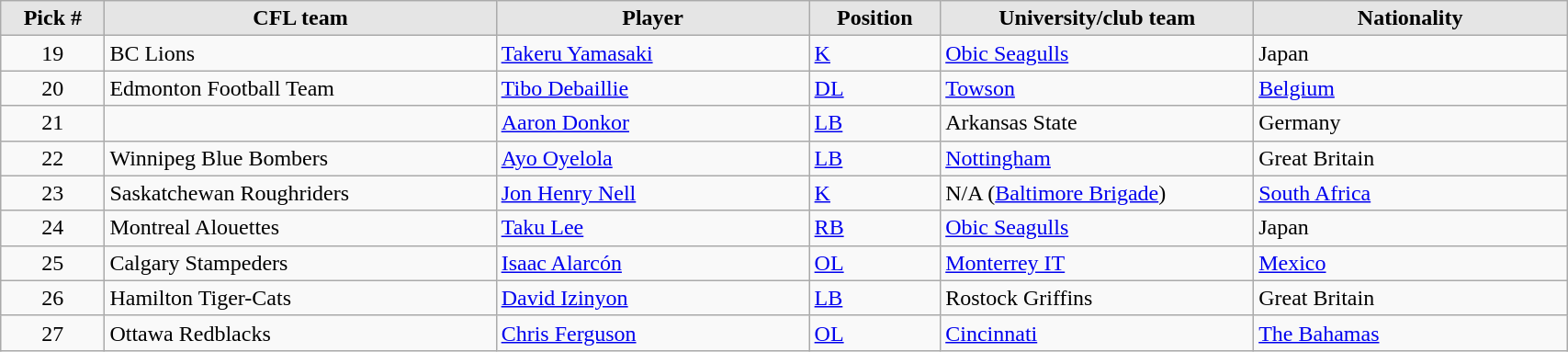<table class="wikitable" style="width: 90%">
<tr>
<th style="background:#E5E5E5;">Pick #</th>
<th width=25% style="background:#E5E5E5;">CFL team</th>
<th width=20% style="background:#E5E5E5;">Player</th>
<th style="background:#E5E5E5;">Position</th>
<th width=20% style="background:#E5E5E5;">University/club team</th>
<th width=20% style="background:#E5E5E5;">Nationality</th>
</tr>
<tr>
<td align=center>19</td>
<td>BC Lions</td>
<td><a href='#'>Takeru Yamasaki</a></td>
<td><a href='#'>K</a></td>
<td><a href='#'>Obic Seagulls</a></td>
<td> Japan</td>
</tr>
<tr>
<td align=center>20</td>
<td>Edmonton Football Team</td>
<td><a href='#'>Tibo Debaillie</a></td>
<td><a href='#'>DL</a></td>
<td><a href='#'>Towson</a></td>
<td> <a href='#'>Belgium</a></td>
</tr>
<tr>
<td align=center>21</td>
<td></td>
<td><a href='#'>Aaron Donkor</a></td>
<td><a href='#'>LB</a></td>
<td>Arkansas State</td>
<td> Germany</td>
</tr>
<tr>
<td align=center>22</td>
<td>Winnipeg Blue Bombers</td>
<td><a href='#'>Ayo Oyelola</a></td>
<td><a href='#'>LB</a></td>
<td><a href='#'>Nottingham</a></td>
<td> Great Britain</td>
</tr>
<tr>
<td align=center>23</td>
<td>Saskatchewan Roughriders</td>
<td><a href='#'>Jon Henry Nell</a></td>
<td><a href='#'>K</a></td>
<td>N/A (<a href='#'>Baltimore Brigade</a>)</td>
<td> <a href='#'>South Africa</a></td>
</tr>
<tr>
<td align=center>24</td>
<td>Montreal Alouettes</td>
<td><a href='#'>Taku Lee</a></td>
<td><a href='#'>RB</a></td>
<td><a href='#'>Obic Seagulls</a></td>
<td> Japan</td>
</tr>
<tr>
<td align=center>25</td>
<td>Calgary Stampeders</td>
<td><a href='#'>Isaac Alarcón</a></td>
<td><a href='#'>OL</a></td>
<td><a href='#'>Monterrey IT</a></td>
<td> <a href='#'>Mexico</a></td>
</tr>
<tr>
<td align=center>26</td>
<td>Hamilton Tiger-Cats</td>
<td><a href='#'>David Izinyon</a></td>
<td><a href='#'>LB</a></td>
<td>Rostock Griffins</td>
<td> Great Britain</td>
</tr>
<tr>
<td align=center>27</td>
<td>Ottawa Redblacks</td>
<td><a href='#'>Chris Ferguson</a></td>
<td><a href='#'>OL</a></td>
<td><a href='#'>Cincinnati</a></td>
<td> <a href='#'>The Bahamas</a></td>
</tr>
</table>
